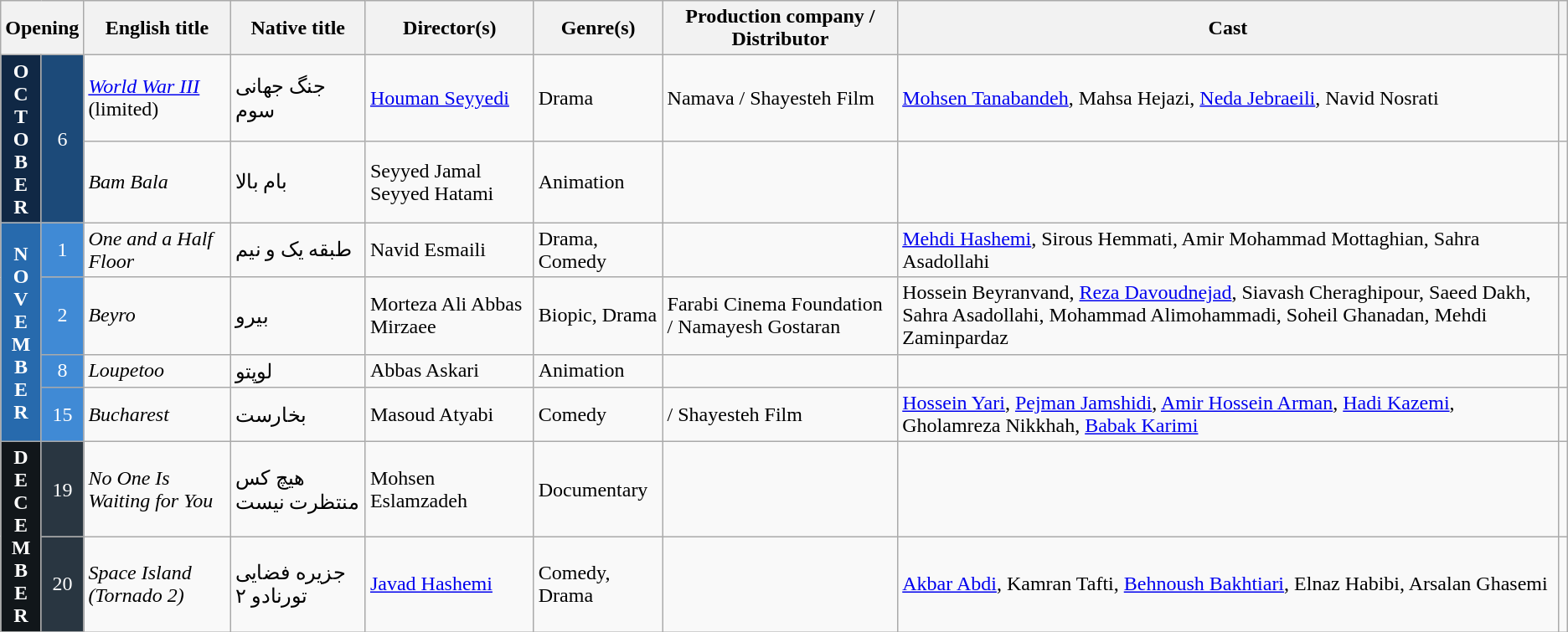<table class="wikitable sortable">
<tr>
<th colspan="2">Opening</th>
<th>English title</th>
<th>Native title</th>
<th>Director(s)</th>
<th>Genre(s)</th>
<th>Production company / Distributor</th>
<th>Cast</th>
<th></th>
</tr>
<tr>
<th rowspan="2" style="text-align:center; background:#102845; color:white">O<br>C<br>T<br>O<br>B<br>E<br>R</th>
<td rowspan="2" style="text-align:center; background:#1C4A79; color:white;">6</td>
<td><em><a href='#'>World War III</a></em> (limited)</td>
<td>جنگ جهانی سوم</td>
<td><a href='#'>Houman Seyyedi</a></td>
<td>Drama</td>
<td>Namava / Shayesteh Film</td>
<td><a href='#'>Mohsen Tanabandeh</a>, Mahsa Hejazi, <a href='#'>Neda Jebraeili</a>, Navid Nosrati</td>
<td></td>
</tr>
<tr>
<td><em>Bam Bala</em></td>
<td>بام بالا</td>
<td>Seyyed Jamal Seyyed Hatami</td>
<td>Animation</td>
<td></td>
<td></td>
<td></td>
</tr>
<tr>
<th rowspan="4" style="text-align:center; background:#276AAD; color:white;">N<br>O<br>V<br>E<br>M<br>B<br>E<br>R</th>
<td rowspan="1" style="text-align:center; background:#408AD5; color:white;">1</td>
<td><em>One and a Half Floor</em></td>
<td>طبقه یک و نیم</td>
<td>Navid Esmaili</td>
<td>Drama, Comedy</td>
<td></td>
<td><a href='#'>Mehdi Hashemi</a>, Sirous Hemmati, Amir Mohammad Mottaghian, Sahra Asadollahi</td>
<td></td>
</tr>
<tr>
<td rowspan="1" style="text-align:center; background:#408AD5; color:white;">2</td>
<td><em>Beyro</em></td>
<td>بیرو</td>
<td>Morteza Ali Abbas Mirzaee</td>
<td>Biopic, Drama</td>
<td>Farabi Cinema Foundation / Namayesh Gostaran</td>
<td>Hossein Beyranvand, <a href='#'>Reza Davoudnejad</a>, Siavash Cheraghipour, Saeed Dakh, Sahra Asadollahi, Mohammad Alimohammadi, Soheil Ghanadan, Mehdi Zaminpardaz</td>
<td></td>
</tr>
<tr>
<td rowspan="1" style="text-align:center; background:#408AD5; color:white;">8</td>
<td><em>Loupetoo</em></td>
<td>لوپتو</td>
<td>Abbas Askari</td>
<td>Animation</td>
<td></td>
<td></td>
<td></td>
</tr>
<tr>
<td rowspan="1" style="text-align:center; background:#408AD5; color:white;">15</td>
<td><em>Bucharest</em></td>
<td>بخارست</td>
<td>Masoud Atyabi</td>
<td>Comedy</td>
<td>/ Shayesteh Film</td>
<td><a href='#'>Hossein Yari</a>, <a href='#'>Pejman Jamshidi</a>, <a href='#'>Amir Hossein Arman</a>, <a href='#'>Hadi Kazemi</a>, Gholamreza Nikkhah, <a href='#'>Babak Karimi</a></td>
<td></td>
</tr>
<tr>
<th rowspan="2" style="text-align:center; background:#11161A; color:white;">D<br>E<br>C<br>E<br>M<br>B<br>E<br>R</th>
<td rowspan="1" style="text-align:center; background:#293641; color:white;">19</td>
<td><em>No One Is Waiting for You</em></td>
<td>هیچ کس منتظرت نیست</td>
<td>Mohsen Eslamzadeh</td>
<td>Documentary</td>
<td></td>
<td></td>
<td></td>
</tr>
<tr>
<td rowspan="1" style="text-align:center; background:#293641; color:white;">20</td>
<td><em>Space Island (Tornado 2)</em></td>
<td>جزیره فضایی تورنادو ۲</td>
<td><a href='#'>Javad Hashemi</a></td>
<td>Comedy, Drama</td>
<td></td>
<td><a href='#'>Akbar Abdi</a>, Kamran Tafti, <a href='#'>Behnoush Bakhtiari</a>, Elnaz Habibi, Arsalan Ghasemi</td>
<td></td>
</tr>
</table>
